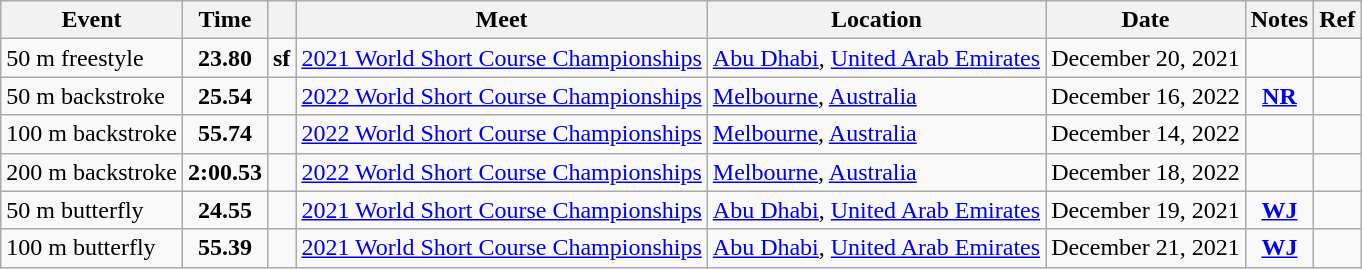<table class="wikitable">
<tr>
<th>Event</th>
<th>Time</th>
<th></th>
<th>Meet</th>
<th>Location</th>
<th>Date</th>
<th>Notes</th>
<th>Ref</th>
</tr>
<tr>
<td>50 m freestyle</td>
<td style="text-align:center;"><strong>23.80</strong></td>
<td><strong>sf</strong></td>
<td><a href='#'>2021 World Short Course Championships</a></td>
<td><a href='#'>Abu Dhabi</a>, <a href='#'>United Arab Emirates</a></td>
<td>December 20, 2021</td>
<td style="text-align:center;"></td>
<td style="text-align:center;"></td>
</tr>
<tr>
<td>50 m backstroke</td>
<td style="text-align:center;"><strong>25.54</strong></td>
<td></td>
<td><a href='#'>2022 World Short Course Championships</a></td>
<td><a href='#'>Melbourne</a>, <a href='#'>Australia</a></td>
<td>December 16, 2022</td>
<td style="text-align:center;"><strong><a href='#'>NR</a></strong></td>
<td style="text-align:center;"></td>
</tr>
<tr>
<td>100 m backstroke</td>
<td style="text-align:center;"><strong>55.74</strong></td>
<td></td>
<td><a href='#'>2022 World Short Course Championships</a></td>
<td><a href='#'>Melbourne</a>, <a href='#'>Australia</a></td>
<td>December 14, 2022</td>
<td style="text-align:center;"></td>
<td style="text-align:center;"></td>
</tr>
<tr>
<td>200 m backstroke</td>
<td style="text-align:center;"><strong>2:00.53</strong></td>
<td></td>
<td><a href='#'>2022 World Short Course Championships</a></td>
<td><a href='#'>Melbourne</a>, <a href='#'>Australia</a></td>
<td>December 18, 2022</td>
<td style="text-align:center;"></td>
<td style="text-align:center;"></td>
</tr>
<tr>
<td>50 m butterfly</td>
<td style="text-align:center;"><strong>24.55</strong></td>
<td></td>
<td><a href='#'>2021 World Short Course Championships</a></td>
<td><a href='#'>Abu Dhabi</a>, <a href='#'>United Arab Emirates</a></td>
<td>December 19, 2021</td>
<td style="text-align:center;"><strong><a href='#'>WJ</a></strong></td>
<td style="text-align:center;"></td>
</tr>
<tr>
<td>100 m butterfly</td>
<td style="text-align:center;"><strong>55.39</strong></td>
<td></td>
<td><a href='#'>2021 World Short Course Championships</a></td>
<td><a href='#'>Abu Dhabi</a>, <a href='#'>United Arab Emirates</a></td>
<td>December 21, 2021</td>
<td style="text-align:center;"><strong><a href='#'>WJ</a></strong></td>
<td style="text-align:center;"></td>
</tr>
</table>
